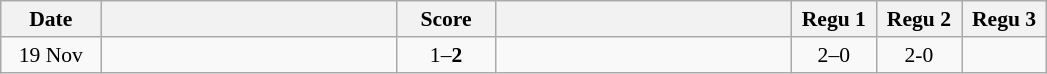<table class="wikitable" style="text-align: center; font-size:90% ">
<tr>
<th width="60">Date</th>
<th align="right" width="190"></th>
<th width="60">Score</th>
<th align="left" width="190"></th>
<th width="50">Regu 1</th>
<th width="50">Regu 2</th>
<th width="50">Regu 3</th>
</tr>
<tr>
<td>19 Nov</td>
<td align=right><strong></strong></td>
<td align=center>1–<strong>2</strong></td>
<td align=left></td>
<td>2–0</td>
<td>2-0</td>
</tr>
</table>
